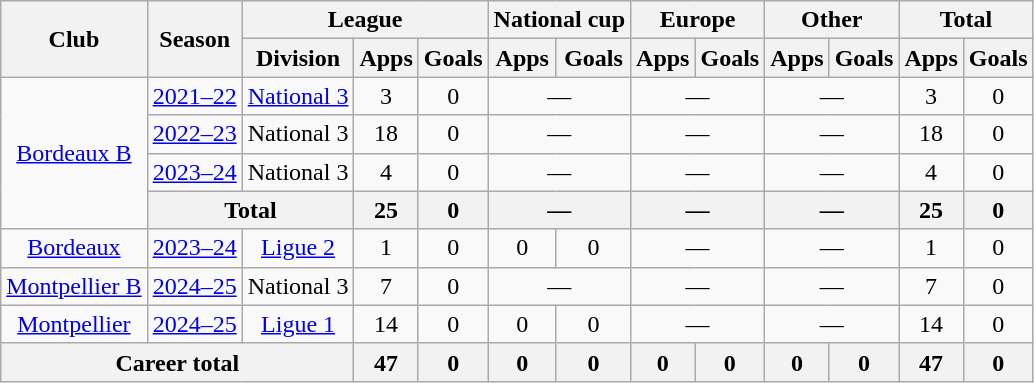<table class="wikitable" style="text-align:center">
<tr>
<th rowspan="2">Club</th>
<th rowspan="2">Season</th>
<th colspan="3">League</th>
<th colspan="2">National cup</th>
<th colspan="2">Europe</th>
<th colspan="2">Other</th>
<th colspan="2">Total</th>
</tr>
<tr>
<th>Division</th>
<th>Apps</th>
<th>Goals</th>
<th>Apps</th>
<th>Goals</th>
<th>Apps</th>
<th>Goals</th>
<th>Apps</th>
<th>Goals</th>
<th>Apps</th>
<th>Goals</th>
</tr>
<tr>
<td rowspan="4"><a href='#'>Bordeaux B</a></td>
<td><a href='#'>2021–22</a></td>
<td><a href='#'>National 3</a></td>
<td>3</td>
<td>0</td>
<td colspan="2">—</td>
<td colspan="2">—</td>
<td colspan="2">—</td>
<td>3</td>
<td>0</td>
</tr>
<tr>
<td><a href='#'>2022–23</a></td>
<td>National 3</td>
<td>18</td>
<td>0</td>
<td colspan="2">—</td>
<td colspan="2">—</td>
<td colspan="2">—</td>
<td>18</td>
<td>0</td>
</tr>
<tr>
<td><a href='#'>2023–24</a></td>
<td>National 3</td>
<td>4</td>
<td>0</td>
<td colspan="2">—</td>
<td colspan="2">—</td>
<td colspan="2">—</td>
<td>4</td>
<td>0</td>
</tr>
<tr>
<th colspan="2">Total</th>
<th>25</th>
<th>0</th>
<th colspan="2">—</th>
<th colspan="2">—</th>
<th colspan="2">—</th>
<th>25</th>
<th>0</th>
</tr>
<tr>
<td><a href='#'>Bordeaux</a></td>
<td><a href='#'>2023–24</a></td>
<td><a href='#'>Ligue 2</a></td>
<td>1</td>
<td>0</td>
<td>0</td>
<td>0</td>
<td colspan="2">—</td>
<td colspan="2">—</td>
<td>1</td>
<td>0</td>
</tr>
<tr>
<td><a href='#'>Montpellier B</a></td>
<td><a href='#'>2024–25</a></td>
<td>National 3</td>
<td>7</td>
<td>0</td>
<td colspan="2">—</td>
<td colspan="2">—</td>
<td colspan="2">—</td>
<td>7</td>
<td>0</td>
</tr>
<tr>
<td><a href='#'>Montpellier</a></td>
<td><a href='#'>2024–25</a></td>
<td><a href='#'>Ligue 1</a></td>
<td>14</td>
<td>0</td>
<td>0</td>
<td>0</td>
<td colspan="2">—</td>
<td colspan="2">—</td>
<td>14</td>
<td>0</td>
</tr>
<tr>
<th colspan="3">Career total</th>
<th>47</th>
<th>0</th>
<th>0</th>
<th>0</th>
<th>0</th>
<th>0</th>
<th>0</th>
<th>0</th>
<th>47</th>
<th>0</th>
</tr>
</table>
